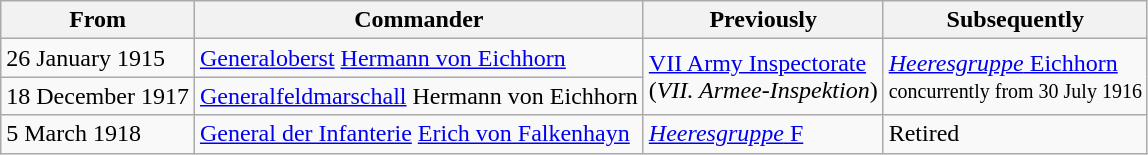<table class="wikitable">
<tr>
<th>From</th>
<th>Commander</th>
<th>Previously</th>
<th>Subsequently</th>
</tr>
<tr>
<td>26 January 1915</td>
<td><a href='#'>Generaloberst</a> <a href='#'>Hermann von Eichhorn</a></td>
<td rowspan=2><a href='#'>VII Army Inspectorate</a><br>(<em>VII. Armee-Inspektion</em>)</td>
<td rowspan=2><a href='#'><em>Heeresgruppe</em> Eichhorn</a><br><small>concurrently from 30 July 1916</small></td>
</tr>
<tr>
<td>18 December 1917</td>
<td><a href='#'>Generalfeldmarschall</a> Hermann von Eichhorn</td>
</tr>
<tr>
<td>5 March 1918</td>
<td><a href='#'>General der Infanterie</a> <a href='#'>Erich von Falkenhayn</a></td>
<td><a href='#'><em>Heeresgruppe</em> F</a></td>
<td>Retired</td>
</tr>
</table>
